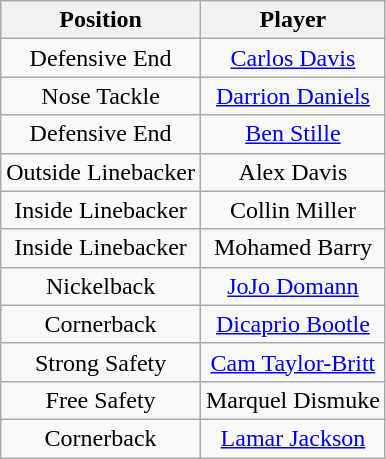<table class="wikitable" style="text-align: center;">
<tr>
<th>Position</th>
<th>Player</th>
</tr>
<tr>
<td>Defensive End</td>
<td><a href='#'>Carlos Davis</a></td>
</tr>
<tr>
<td>Nose Tackle</td>
<td><a href='#'>Darrion Daniels</a></td>
</tr>
<tr>
<td>Defensive End</td>
<td><a href='#'>Ben Stille</a></td>
</tr>
<tr>
<td>Outside Linebacker</td>
<td>Alex Davis</td>
</tr>
<tr>
<td>Inside Linebacker</td>
<td>Collin Miller</td>
</tr>
<tr>
<td>Inside Linebacker</td>
<td>Mohamed Barry</td>
</tr>
<tr>
<td>Nickelback</td>
<td><a href='#'>JoJo Domann</a></td>
</tr>
<tr>
<td>Cornerback</td>
<td><a href='#'>Dicaprio Bootle</a></td>
</tr>
<tr>
<td>Strong Safety</td>
<td><a href='#'>Cam Taylor-Britt</a></td>
</tr>
<tr>
<td>Free Safety</td>
<td>Marquel Dismuke</td>
</tr>
<tr>
<td>Cornerback</td>
<td><a href='#'>Lamar Jackson</a></td>
</tr>
</table>
